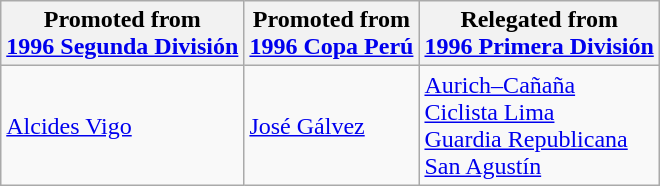<table class="wikitable">
<tr>
<th>Promoted from<br><a href='#'>1996 Segunda División</a></th>
<th>Promoted from<br><a href='#'>1996 Copa Perú</a></th>
<th>Relegated from<br><a href='#'>1996 Primera División</a></th>
</tr>
<tr>
<td> <a href='#'>Alcides Vigo</a> </td>
<td> <a href='#'>José Gálvez</a> </td>
<td> <a href='#'>Aurich–Cañaña</a> <br> <a href='#'>Ciclista Lima</a> <br> <a href='#'>Guardia Republicana</a> <br> <a href='#'>San Agustín</a> </td>
</tr>
</table>
